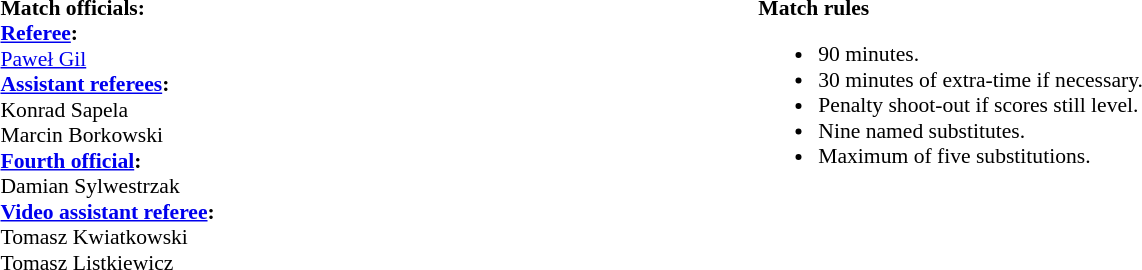<table style="width:100%;font-size:90%">
<tr>
<td><br><strong>Match officials:</strong>
<br><strong><a href='#'>Referee</a>:</strong>
<br><a href='#'>Paweł Gil</a>
<br><strong><a href='#'>Assistant referees</a>:</strong>
<br>Konrad Sapela
<br>Marcin Borkowski
<br><strong><a href='#'>Fourth official</a>:</strong>
<br>Damian Sylwestrzak
<br><strong><a href='#'>Video assistant referee</a>:</strong>
<br>Tomasz Kwiatkowski
<br>Tomasz Listkiewicz</td>
<td style="width:60%; vertical-align:top;"><br><strong>Match rules</strong><ul><li>90 minutes.</li><li>30 minutes of extra-time if necessary.</li><li>Penalty shoot-out if scores still level.</li><li>Nine named substitutes.</li><li>Maximum of five substitutions.</li></ul></td>
</tr>
</table>
